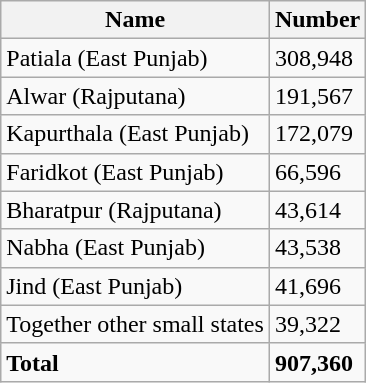<table class="wikitable mw-collapsible">
<tr>
<th>Name</th>
<th>Number</th>
</tr>
<tr>
<td>Patiala (East Punjab)</td>
<td>308,948</td>
</tr>
<tr>
<td>Alwar (Rajputana)</td>
<td>191,567</td>
</tr>
<tr>
<td>Kapurthala (East Punjab)</td>
<td>172,079</td>
</tr>
<tr>
<td>Faridkot (East Punjab)</td>
<td>66,596</td>
</tr>
<tr>
<td>Bharatpur (Rajputana)</td>
<td>43,614</td>
</tr>
<tr>
<td>Nabha (East Punjab)</td>
<td>43,538</td>
</tr>
<tr>
<td>Jind (East Punjab)</td>
<td>41,696</td>
</tr>
<tr>
<td>Together other small states</td>
<td>39,322</td>
</tr>
<tr>
<td><strong>Total</strong></td>
<td><strong>907,360</strong></td>
</tr>
</table>
